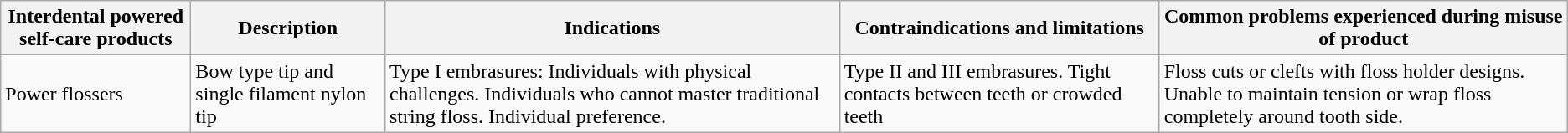<table class="wikitable">
<tr>
<th>Interdental powered self-care products</th>
<th>Description</th>
<th>Indications</th>
<th>Contraindications and limitations</th>
<th>Common problems experienced during misuse of product</th>
</tr>
<tr>
<td>Power flossers</td>
<td>Bow type tip and single filament nylon tip</td>
<td>Type I embrasures: Individuals with physical challenges. Individuals who cannot master traditional string floss. Individual preference.</td>
<td>Type II and III embrasures. Tight contacts between teeth or crowded teeth</td>
<td>Floss cuts or clefts with floss holder designs. Unable to maintain tension or wrap floss completely around tooth side.</td>
</tr>
</table>
